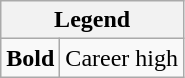<table class="wikitable mw-collapsible mw-collapsed">
<tr>
<th colspan="2">Legend</th>
</tr>
<tr>
<td><strong>Bold</strong></td>
<td>Career high</td>
</tr>
</table>
